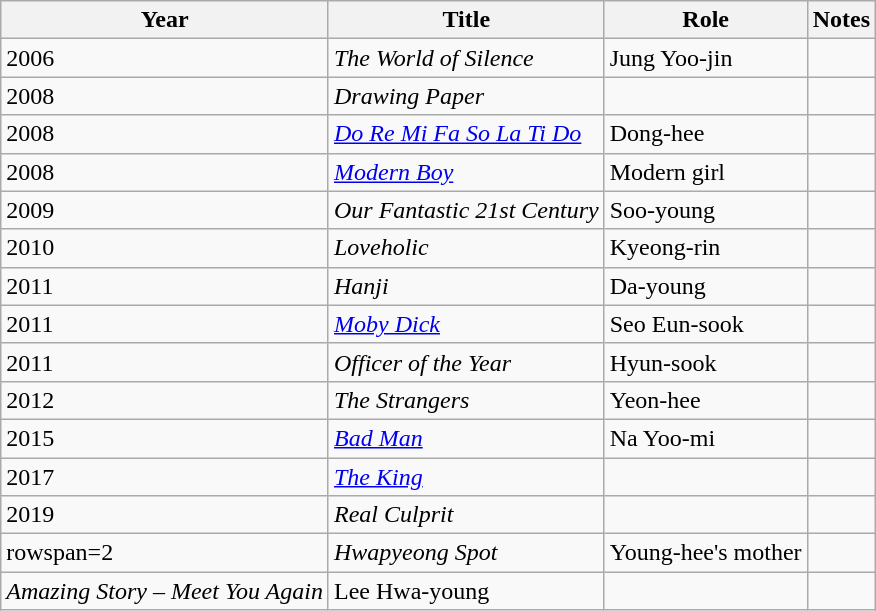<table class="wikitable sortable">
<tr>
<th>Year</th>
<th>Title</th>
<th>Role</th>
<th class"unsortable">Notes</th>
</tr>
<tr>
<td>2006</td>
<td><em>The World of Silence</em></td>
<td>Jung Yoo-jin</td>
<td></td>
</tr>
<tr>
<td>2008</td>
<td><em>Drawing Paper</em></td>
<td></td>
<td></td>
</tr>
<tr>
<td>2008</td>
<td><em><a href='#'>Do Re Mi Fa So La Ti Do</a> </em></td>
<td>Dong-hee</td>
<td></td>
</tr>
<tr>
<td>2008</td>
<td><em><a href='#'>Modern Boy</a></em></td>
<td>Modern girl</td>
<td></td>
</tr>
<tr>
<td>2009</td>
<td><em>Our Fantastic 21st Century</em></td>
<td>Soo-young</td>
<td></td>
</tr>
<tr>
<td>2010</td>
<td><em>Loveholic</em></td>
<td>Kyeong-rin</td>
<td></td>
</tr>
<tr>
<td>2011</td>
<td><em>Hanji</em></td>
<td>Da-young</td>
<td></td>
</tr>
<tr>
<td>2011</td>
<td><em><a href='#'>Moby Dick</a></em></td>
<td>Seo Eun-sook</td>
<td></td>
</tr>
<tr>
<td>2011</td>
<td><em>Officer of the Year</em></td>
<td>Hyun-sook</td>
<td></td>
</tr>
<tr>
<td>2012</td>
<td><em>The Strangers</em></td>
<td>Yeon-hee</td>
<td></td>
</tr>
<tr>
<td>2015</td>
<td><em><a href='#'>Bad Man</a></em></td>
<td>Na Yoo-mi</td>
<td></td>
</tr>
<tr>
<td>2017</td>
<td><em><a href='#'>The King</a></em></td>
<td></td>
<td></td>
</tr>
<tr>
<td>2019</td>
<td><em>Real Culprit</em></td>
<td></td>
<td></td>
</tr>
<tr>
<td>rowspan=2 </td>
<td><em>Hwapyeong Spot</em></td>
<td>Young-hee's mother</td>
<td></td>
</tr>
<tr>
<td><em>Amazing Story – Meet You Again</em></td>
<td>Lee Hwa-young</td>
<td></td>
</tr>
</table>
